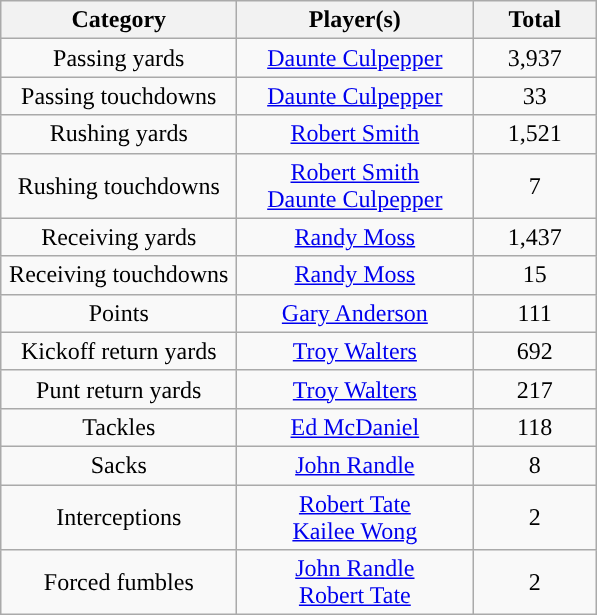<table class="wikitable" style="text-align:center">
<tr>
<th width=150px>Category</th>
<th width=150px>Player(s)</th>
<th width=75px>Total</th>
</tr>
<tr>
<td>Passing yards</td>
<td><a href='#'>Daunte Culpepper</a></td>
<td>3,937</td>
</tr>
<tr>
<td>Passing touchdowns</td>
<td><a href='#'>Daunte Culpepper</a></td>
<td>33</td>
</tr>
<tr>
<td>Rushing yards</td>
<td><a href='#'>Robert Smith</a></td>
<td>1,521</td>
</tr>
<tr>
<td>Rushing touchdowns</td>
<td><a href='#'>Robert Smith</a> <br> <a href='#'>Daunte Culpepper</a></td>
<td>7</td>
</tr>
<tr>
<td>Receiving yards</td>
<td><a href='#'>Randy Moss</a></td>
<td>1,437</td>
</tr>
<tr>
<td>Receiving touchdowns</td>
<td><a href='#'>Randy Moss</a></td>
<td>15</td>
</tr>
<tr>
<td>Points</td>
<td><a href='#'>Gary Anderson</a></td>
<td>111</td>
</tr>
<tr>
<td>Kickoff return yards</td>
<td><a href='#'>Troy Walters</a></td>
<td>692</td>
</tr>
<tr>
<td>Punt return yards</td>
<td><a href='#'>Troy Walters</a></td>
<td>217</td>
</tr>
<tr>
<td>Tackles</td>
<td><a href='#'>Ed McDaniel</a></td>
<td>118</td>
</tr>
<tr>
<td>Sacks</td>
<td><a href='#'>John Randle</a></td>
<td>8</td>
</tr>
<tr>
<td>Interceptions</td>
<td><a href='#'>Robert Tate</a> <br> <a href='#'>Kailee Wong</a></td>
<td>2</td>
</tr>
<tr>
<td>Forced fumbles</td>
<td><a href='#'>John Randle</a> <br> <a href='#'>Robert Tate</a></td>
<td>2</td>
</tr>
</table>
